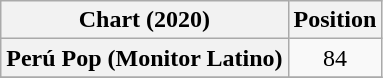<table class="wikitable plainrowheaders sortable" style="text-align:center">
<tr>
<th scope="col">Chart (2020)</th>
<th scope="col">Position</th>
</tr>
<tr>
<th scope="row">Perú Pop (Monitor Latino)</th>
<td>84</td>
</tr>
<tr>
</tr>
</table>
